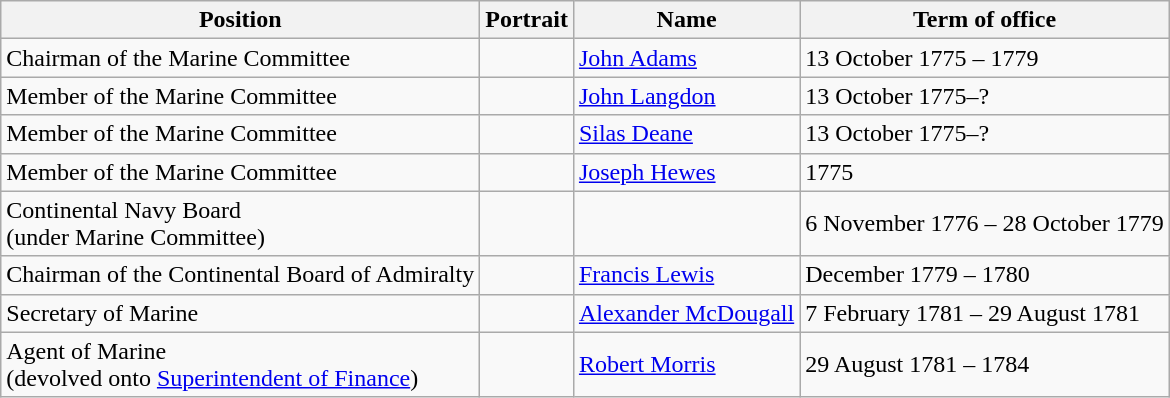<table class="wikitable">
<tr>
<th>Position</th>
<th>Portrait</th>
<th>Name</th>
<th>Term of office</th>
</tr>
<tr>
<td>Chairman of the Marine Committee</td>
<td></td>
<td><a href='#'>John Adams</a></td>
<td>13 October 1775 – 1779</td>
</tr>
<tr>
<td>Member of the Marine Committee</td>
<td></td>
<td><a href='#'>John Langdon</a></td>
<td>13 October 1775–?</td>
</tr>
<tr>
<td>Member of the Marine Committee</td>
<td></td>
<td><a href='#'>Silas Deane</a></td>
<td>13 October 1775–?</td>
</tr>
<tr>
<td>Member of the Marine Committee</td>
<td></td>
<td><a href='#'>Joseph Hewes</a></td>
<td>1775</td>
</tr>
<tr>
<td>Continental Navy Board<br>(under Marine Committee)</td>
<td></td>
<td></td>
<td>6 November 1776 – 28 October 1779</td>
</tr>
<tr>
<td>Chairman of the Continental Board of Admiralty</td>
<td></td>
<td><a href='#'>Francis Lewis</a></td>
<td>December 1779 – 1780</td>
</tr>
<tr>
<td>Secretary of Marine</td>
<td></td>
<td><a href='#'>Alexander McDougall</a></td>
<td>7 February 1781 – 29 August 1781</td>
</tr>
<tr>
<td>Agent of Marine<br>(devolved onto <a href='#'>Superintendent of Finance</a>)</td>
<td></td>
<td><a href='#'>Robert Morris</a></td>
<td>29 August 1781 – 1784</td>
</tr>
</table>
